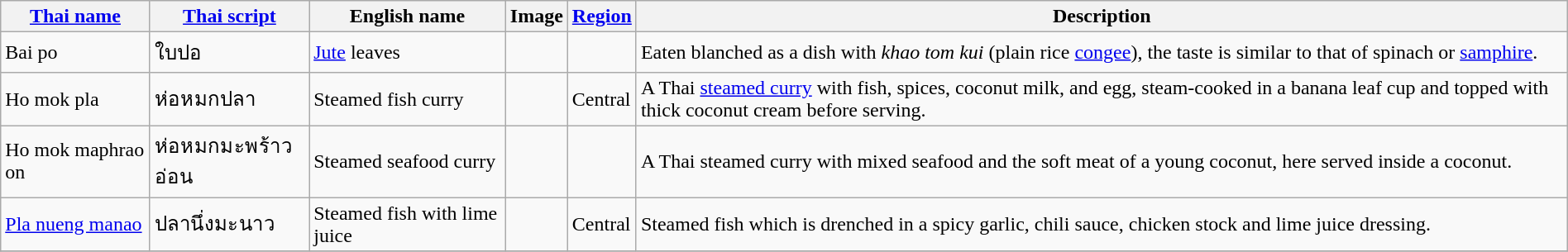<table class="wikitable sortable" style="width:100%;">
<tr>
<th><a href='#'>Thai name</a></th>
<th><a href='#'>Thai script</a></th>
<th>English name</th>
<th>Image</th>
<th><a href='#'>Region</a></th>
<th>Description</th>
</tr>
<tr>
<td>Bai po</td>
<td>ใบปอ</td>
<td><a href='#'>Jute</a> leaves</td>
<td></td>
<td></td>
<td>Eaten blanched as a dish with <em>khao tom kui</em> (plain rice <a href='#'>congee</a>), the taste is similar to that of spinach or <a href='#'>samphire</a>.</td>
</tr>
<tr>
<td>Ho mok pla</td>
<td>ห่อหมกปลา</td>
<td>Steamed fish curry</td>
<td></td>
<td>Central</td>
<td>A Thai <a href='#'>steamed curry</a> with fish, spices, coconut milk, and egg, steam-cooked in a banana leaf cup and topped with thick coconut cream before serving.</td>
</tr>
<tr>
<td>Ho mok maphrao on</td>
<td>ห่อหมกมะพร้าวอ่อน</td>
<td>Steamed seafood curry</td>
<td></td>
<td></td>
<td>A Thai steamed curry with mixed seafood and the soft meat of a young coconut, here served inside a coconut.</td>
</tr>
<tr>
<td><a href='#'>Pla nueng manao</a></td>
<td>ปลานึ่งมะนาว</td>
<td>Steamed fish with lime juice</td>
<td></td>
<td>Central</td>
<td>Steamed fish which is drenched in a spicy garlic, chili sauce, chicken stock and lime juice dressing.</td>
</tr>
<tr>
</tr>
</table>
